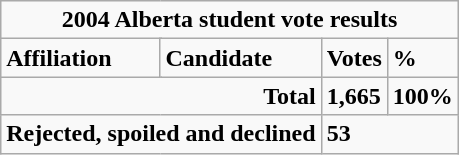<table class="wikitable">
<tr>
<td colspan="5" align="center"><strong>2004 Alberta student vote results</strong></td>
</tr>
<tr>
<td colspan="2" rowspan="1" align="left" valign="top"><strong>Affiliation</strong></td>
<td valign="top"><strong>Candidate</strong></td>
<td valign="top"><strong>Votes</strong></td>
<td valign="top"><strong>%</strong><br>






</td>
</tr>
<tr>
<td colspan="3" align ="right"><strong>Total</strong></td>
<td><strong>1,665</strong></td>
<td><strong>100%</strong></td>
</tr>
<tr>
<td colspan="3" align="right"><strong>Rejected, spoiled and declined</strong></td>
<td colspan="2"><strong>53</strong></td>
</tr>
</table>
